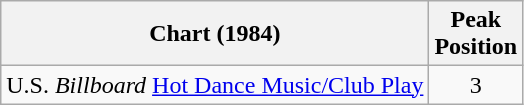<table class="wikitable">
<tr>
<th>Chart (1984)</th>
<th>Peak<br>Position</th>
</tr>
<tr>
<td>U.S. <em>Billboard</em> <a href='#'>Hot Dance Music/Club Play</a></td>
<td align="center">3</td>
</tr>
</table>
